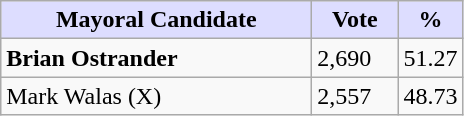<table class="wikitable">
<tr>
<th style="background:#ddf; width:200px;">Mayoral Candidate</th>
<th style="background:#ddf; width:50px;">Vote</th>
<th style="background:#ddf; width:30px;">%</th>
</tr>
<tr>
<td><strong>Brian Ostrander</strong></td>
<td>2,690</td>
<td>51.27</td>
</tr>
<tr>
<td>Mark Walas (X)</td>
<td>2,557</td>
<td>48.73</td>
</tr>
</table>
